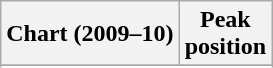<table class="wikitable sortable plainrowheaders">
<tr>
<th>Chart (2009–10)</th>
<th>Peak<br>position</th>
</tr>
<tr>
</tr>
<tr>
</tr>
<tr>
</tr>
<tr>
</tr>
<tr>
</tr>
<tr>
</tr>
<tr>
</tr>
<tr>
</tr>
<tr>
</tr>
</table>
